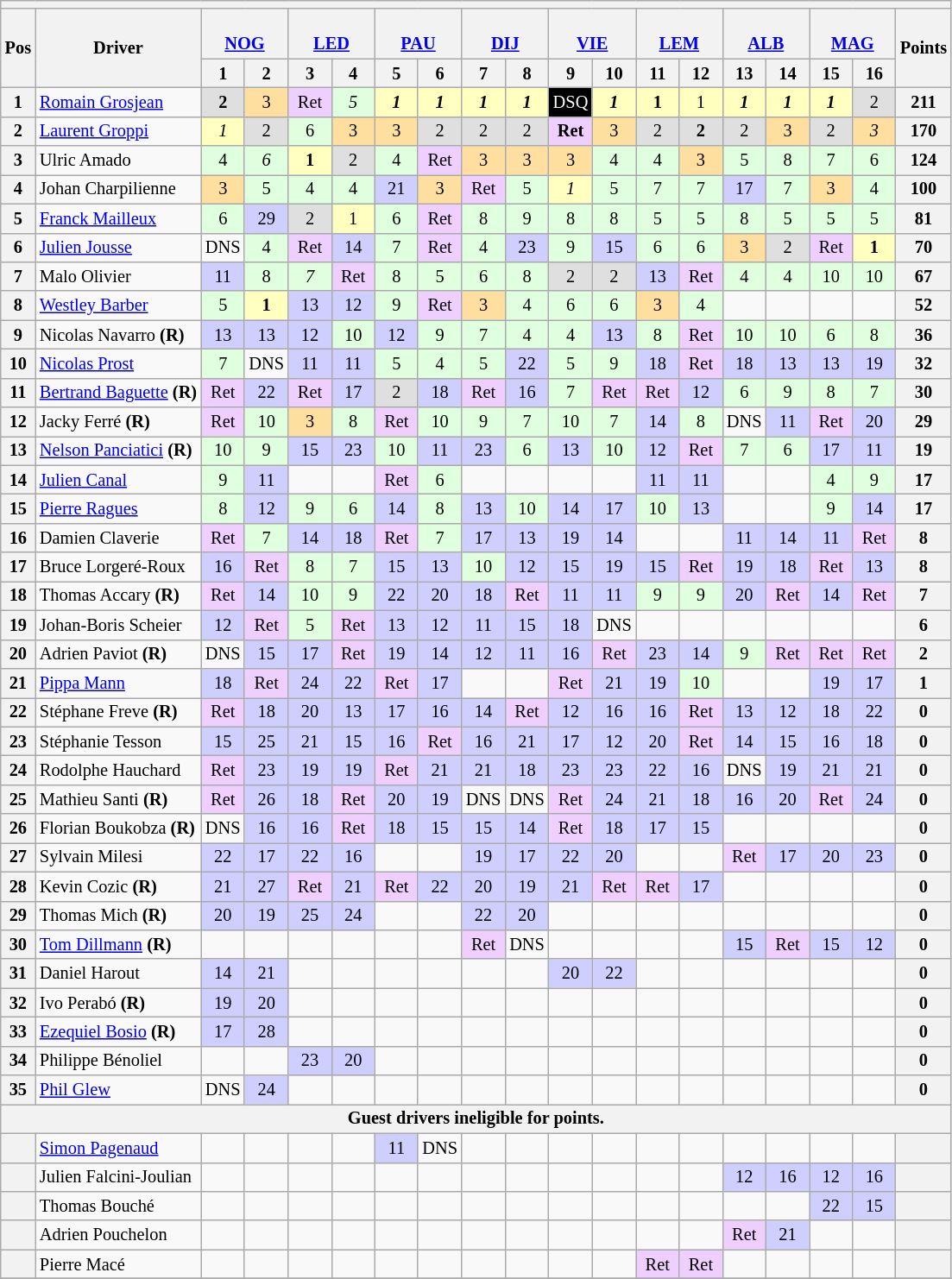<table class="wikitable" style="font-size:85%; text-align:center;">
<tr>
<th colspan=20></th>
</tr>
<tr>
<th rowspan=2>Pos</th>
<th rowspan=2>Driver</th>
<th colspan=2><br><a href='#'>NOG</a></th>
<th colspan=2><br><a href='#'>LED</a></th>
<th colspan=2><br><a href='#'>PAU</a></th>
<th colspan=2><br><a href='#'>DIJ</a></th>
<th colspan=2><br><a href='#'>VIE</a></th>
<th colspan=2><br><a href='#'>LEM</a></th>
<th colspan=2><br><a href='#'>ALB</a></th>
<th colspan=2><br><a href='#'>MAG</a></th>
<th rowspan=2>Points</th>
</tr>
<tr>
<th width="27">1</th>
<th width="27">2</th>
<th width="27">3</th>
<th width="27">4</th>
<th width="27">5</th>
<th width="27">6</th>
<th width="27">7</th>
<th width="27">8</th>
<th width="27">9</th>
<th width="27">10</th>
<th width="27">11</th>
<th width="27">12</th>
<th width="27">13</th>
<th width="27">14</th>
<th width="27">15</th>
<th width="27">16</th>
</tr>
<tr>
<th>1</th>
<td align=left nowrap> <a href='#'>Romain Grosjean</a></td>
<td style="background:#DFDFDF;"><strong>2</strong></td>
<td style="background:#FFDF9F;">3</td>
<td style="background:#EFCFFF;">Ret</td>
<td style="background:#DFFFDF;"><em>5</em></td>
<td style="background:#FFFFBF;"><strong><em>1</em></strong></td>
<td style="background:#FFFFBF;"><strong><em>1</em></strong></td>
<td style="background:#FFFFBF;"><strong><em>1</em></strong></td>
<td style="background:#FFFFBF;"><strong><em>1</em></strong></td>
<td style="background:#000000; color:white">DSQ</td>
<td style="background:#FFFFBF;"><strong><em>1</em></strong></td>
<td style="background:#FFFFBF;"><strong>1</strong></td>
<td style="background:#FFFFBF;">1</td>
<td style="background:#FFFFBF;"><strong><em>1</em></strong></td>
<td style="background:#FFFFBF;"><strong><em>1</em></strong></td>
<td style="background:#FFFFBF;"><strong><em>1</em></strong></td>
<td style="background:#DFDFDF;">2</td>
<th>211</th>
</tr>
<tr>
<th>2</th>
<td align=left nowrap> <a href='#'>Laurent Groppi</a></td>
<td style="background:#FFFFBF;"><em>1</em></td>
<td style="background:#DFDFDF;">2</td>
<td style="background:#DFFFDF;">6</td>
<td style="background:#FFDF9F;">3</td>
<td style="background:#FFDF9F;">3</td>
<td style="background:#DFDFDF;">2</td>
<td style="background:#DFDFDF;">2</td>
<td style="background:#DFDFDF;">2</td>
<td style="background:#EFCFFF;"><strong>Ret</strong></td>
<td style="background:#FFDF9F;">3</td>
<td style="background:#DFDFDF;">2</td>
<td style="background:#DFDFDF;"><strong>2</strong></td>
<td style="background:#DFDFDF;">2</td>
<td style="background:#FFDF9F;">3</td>
<td style="background:#DFDFDF;">2</td>
<td style="background:#FFDF9F;"><em>3</em></td>
<th>170</th>
</tr>
<tr>
<th>3</th>
<td align=left nowrap> Ulric Amado</td>
<td style="background:#DFFFDF;">4</td>
<td style="background:#DFFFDF;"><em>6</em></td>
<td style="background:#FFFFBF;"><strong>1</strong></td>
<td style="background:#DFDFDF;">2</td>
<td style="background:#DFFFDF;">4</td>
<td style="background:#EFCFFF;">Ret</td>
<td style="background:#FFDF9F;">3</td>
<td style="background:#FFDF9F;">3</td>
<td style="background:#FFDF9F;">3</td>
<td style="background:#DFFFDF;">4</td>
<td style="background:#DFFFDF;">4</td>
<td style="background:#FFDF9F;">3</td>
<td style="background:#DFFFDF;">5</td>
<td style="background:#DFFFDF;">8</td>
<td style="background:#DFFFDF;">7</td>
<td style="background:#DFFFDF;">6</td>
<th>124</th>
</tr>
<tr>
<th>4</th>
<td align=left nowrap> Johan Charpilienne</td>
<td style="background:#FFDF9F;">3</td>
<td style="background:#DFFFDF;">5</td>
<td style="background:#DFFFDF;">4</td>
<td style="background:#DFFFDF;">4</td>
<td style="background:#CFCFFF;">21</td>
<td style="background:#FFDF9F;">3</td>
<td style="background:#EFCFFF;">Ret</td>
<td style="background:#DFFFDF;">5</td>
<td style="background:#FFFFBF;"><em>1</em></td>
<td style="background:#DFFFDF;">5</td>
<td style="background:#DFFFDF;">7</td>
<td style="background:#DFFFDF;">7</td>
<td style="background:#CFCFFF;">17</td>
<td style="background:#DFFFDF;">7</td>
<td style="background:#FFDF9F;">3</td>
<td style="background:#DFFFDF;">4</td>
<th>100</th>
</tr>
<tr>
<th>5</th>
<td align=left nowrap> <a href='#'>Franck Mailleux</a></td>
<td style="background:#DFFFDF;">6</td>
<td style="background:#CFCFFF;">29</td>
<td style="background:#DFDFDF;">2</td>
<td style="background:#FFFFBF;">1</td>
<td style="background:#DFFFDF;">6</td>
<td style="background:#EFCFFF;">Ret</td>
<td style="background:#DFFFDF;">8</td>
<td style="background:#DFFFDF;">9</td>
<td style="background:#DFFFDF;">8</td>
<td style="background:#DFFFDF;">8</td>
<td style="background:#DFFFDF;">5</td>
<td style="background:#DFFFDF;">5</td>
<td style="background:#DFFFDF;">8</td>
<td style="background:#DFFFDF;">5</td>
<td style="background:#DFFFDF;">5</td>
<td style="background:#DFFFDF;">5</td>
<th>81</th>
</tr>
<tr>
<th>6</th>
<td align=left nowrap> <a href='#'>Julien Jousse</a></td>
<td>DNS</td>
<td style="background:#DFFFDF;">4</td>
<td style="background:#EFCFFF;">Ret</td>
<td style="background:#CFCFFF;">14</td>
<td style="background:#DFFFDF;">7</td>
<td style="background:#EFCFFF;">Ret</td>
<td style="background:#DFFFDF;">4</td>
<td style="background:#CFCFFF;">23</td>
<td style="background:#DFFFDF;">9</td>
<td style="background:#CFCFFF;">15</td>
<td style="background:#DFFFDF;">6</td>
<td style="background:#DFFFDF;">6</td>
<td style="background:#FFDF9F;">3</td>
<td style="background:#DFDFDF;">2</td>
<td style="background:#EFCFFF;">Ret</td>
<td style="background:#FFFFBF;"><strong>1</strong></td>
<th>70</th>
</tr>
<tr>
<th>7</th>
<td align=left nowrap> Malo Olivier</td>
<td style="background:#CFCFFF;">11</td>
<td style="background:#DFFFDF;">8</td>
<td style="background:#DFFFDF;"><em>7</em></td>
<td style="background:#EFCFFF;">Ret</td>
<td style="background:#DFFFDF;">8</td>
<td style="background:#DFFFDF;">5</td>
<td style="background:#DFFFDF;">6</td>
<td style="background:#DFFFDF;">8</td>
<td style="background:#DFDFDF;">2</td>
<td style="background:#DFDFDF;">2</td>
<td style="background:#CFCFFF;">13</td>
<td style="background:#EFCFFF;">Ret</td>
<td style="background:#DFFFDF;">4</td>
<td style="background:#DFFFDF;">4</td>
<td style="background:#DFFFDF;">10</td>
<td style="background:#DFFFDF;">10</td>
<th>67</th>
</tr>
<tr>
<th>8</th>
<td align=left nowrap> <a href='#'>Westley Barber</a></td>
<td style="background:#DFFFDF;">5</td>
<td style="background:#FFFFBF;"><strong>1</strong></td>
<td style="background:#CFCFFF;">13</td>
<td style="background:#CFCFFF;">12</td>
<td style="background:#DFFFDF;">9</td>
<td style="background:#EFCFFF;">Ret</td>
<td style="background:#FFDF9F;">3</td>
<td style="background:#DFFFDF;">4</td>
<td style="background:#DFFFDF;">6</td>
<td style="background:#DFFFDF;">6</td>
<td style="background:#FFDF9F;">3</td>
<td style="background:#DFFFDF;">4</td>
<td></td>
<td></td>
<td></td>
<td></td>
<th>52</th>
</tr>
<tr>
<th>9</th>
<td align=left nowrap> Nicolas Navarro <strong>(R)</strong></td>
<td style="background:#CFCFFF;">13</td>
<td style="background:#CFCFFF;">13</td>
<td style="background:#CFCFFF;">12</td>
<td style="background:#DFFFDF;">10</td>
<td style="background:#CFCFFF;">12</td>
<td style="background:#DFFFDF;">9</td>
<td style="background:#DFFFDF;">7</td>
<td style="background:#DFFFDF;">4</td>
<td style="background:#DFFFDF;">4</td>
<td style="background:#CFCFFF;">13</td>
<td style="background:#DFFFDF;">8</td>
<td style="background:#EFCFFF;">Ret</td>
<td style="background:#DFFFDF;">10</td>
<td style="background:#DFFFDF;">10</td>
<td style="background:#DFFFDF;">6</td>
<td style="background:#DFFFDF;">8</td>
<th>36</th>
</tr>
<tr>
<th>10</th>
<td align=left nowrap> <a href='#'>Nicolas Prost</a></td>
<td style="background:#DFFFDF;">7</td>
<td>DNS</td>
<td style="background:#CFCFFF;">11</td>
<td style="background:#CFCFFF;">11</td>
<td style="background:#DFFFDF;">5</td>
<td style="background:#DFFFDF;">4</td>
<td style="background:#DFFFDF;">5</td>
<td style="background:#CFCFFF;">22</td>
<td style="background:#DFFFDF;">5</td>
<td style="background:#DFFFDF;">9</td>
<td style="background:#CFCFFF;">18</td>
<td style="background:#EFCFFF;">Ret</td>
<td style="background:#CFCFFF;">18</td>
<td style="background:#CFCFFF;">13</td>
<td style="background:#CFCFFF;">13</td>
<td style="background:#CFCFFF;">19</td>
<th>32</th>
</tr>
<tr>
<th>11</th>
<td align=left nowrap> <a href='#'>Bertrand Baguette</a> <strong>(R)</strong></td>
<td style="background:#EFCFFF;">Ret</td>
<td style="background:#CFCFFF;">22</td>
<td style="background:#EFCFFF;">Ret</td>
<td style="background:#CFCFFF;">17</td>
<td style="background:#DFDFDF;">2</td>
<td style="background:#CFCFFF;">18</td>
<td style="background:#EFCFFF;">Ret</td>
<td style="background:#CFCFFF;">16</td>
<td style="background:#DFFFDF;">7</td>
<td style="background:#EFCFFF;">Ret</td>
<td style="background:#EFCFFF;">Ret</td>
<td style="background:#CFCFFF;">12</td>
<td style="background:#DFFFDF;">6</td>
<td style="background:#DFFFDF;">9</td>
<td style="background:#DFFFDF;">8</td>
<td style="background:#DFFFDF;">7</td>
<th>30</th>
</tr>
<tr>
<th>12</th>
<td align=left nowrap> Jacky Ferré <strong>(R)</strong></td>
<td style="background:#EFCFFF;">Ret</td>
<td style="background:#DFFFDF;">10</td>
<td style="background:#FFDF9F;">3</td>
<td style="background:#DFFFDF;">8</td>
<td style="background:#EFCFFF;">Ret</td>
<td style="background:#DFFFDF;">10</td>
<td style="background:#DFFFDF;">9</td>
<td style="background:#DFFFDF;">7</td>
<td style="background:#DFFFDF;">10</td>
<td style="background:#DFFFDF;">7</td>
<td style="background:#CFCFFF;">14</td>
<td style="background:#DFFFDF;">8</td>
<td>DNS</td>
<td style="background:#CFCFFF;">11</td>
<td style="background:#EFCFFF;">Ret</td>
<td style="background:#CFCFFF;">20</td>
<th>29</th>
</tr>
<tr>
<th>13</th>
<td align=left nowrap> <a href='#'>Nelson Panciatici</a> <strong>(R)</strong></td>
<td style="background:#DFFFDF;">10</td>
<td style="background:#DFFFDF;">9</td>
<td style="background:#CFCFFF;">15</td>
<td style="background:#CFCFFF;">23</td>
<td style="background:#DFFFDF;">10</td>
<td style="background:#CFCFFF;">11</td>
<td style="background:#CFCFFF;">23</td>
<td style="background:#DFFFDF;">6</td>
<td style="background:#CFCFFF;">13</td>
<td style="background:#DFFFDF;">10</td>
<td style="background:#CFCFFF;">12</td>
<td style="background:#EFCFFF;">Ret</td>
<td style="background:#DFFFDF;">7</td>
<td style="background:#DFFFDF;">6</td>
<td style="background:#CFCFFF;">17</td>
<td style="background:#CFCFFF;">11</td>
<th>19</th>
</tr>
<tr>
<th>14</th>
<td align=left nowrap> <a href='#'>Julien Canal</a></td>
<td style="background:#DFFFDF;">9</td>
<td style="background:#CFCFFF;">11</td>
<td></td>
<td></td>
<td style="background:#EFCFFF;">Ret</td>
<td style="background:#DFFFDF;">6</td>
<td></td>
<td></td>
<td></td>
<td></td>
<td style="background:#CFCFFF;">11</td>
<td style="background:#CFCFFF;">11</td>
<td></td>
<td></td>
<td style="background:#DFFFDF;">4</td>
<td style="background:#DFFFDF;">9</td>
<th>17</th>
</tr>
<tr>
<th>15</th>
<td align=left nowrap> <a href='#'>Pierre Ragues</a></td>
<td style="background:#DFFFDF;">8</td>
<td style="background:#CFCFFF;">12</td>
<td style="background:#DFFFDF;">9</td>
<td style="background:#DFFFDF;">6</td>
<td style="background:#CFCFFF;">14</td>
<td style="background:#DFFFDF;">8</td>
<td style="background:#CFCFFF;">13</td>
<td style="background:#DFFFDF;">10</td>
<td style="background:#CFCFFF;">14</td>
<td style="background:#CFCFFF;">17</td>
<td style="background:#DFFFDF;">10</td>
<td style="background:#CFCFFF;">13</td>
<td></td>
<td></td>
<td style="background:#DFFFDF;">9</td>
<td style="background:#CFCFFF;">14</td>
<th>17</th>
</tr>
<tr>
<th>16</th>
<td align=left nowrap> Damien Claverie</td>
<td style="background:#EFCFFF;">Ret</td>
<td style="background:#DFFFDF;">7</td>
<td style="background:#CFCFFF;">14</td>
<td style="background:#CFCFFF;">18</td>
<td style="background:#EFCFFF;">Ret</td>
<td style="background:#DFFFDF;">7</td>
<td style="background:#CFCFFF;">17</td>
<td style="background:#CFCFFF;">13</td>
<td style="background:#CFCFFF;">19</td>
<td style="background:#CFCFFF;">14</td>
<td></td>
<td></td>
<td style="background:#CFCFFF;">11</td>
<td style="background:#CFCFFF;">14</td>
<td style="background:#CFCFFF;">11</td>
<td style="background:#EFCFFF;">Ret</td>
<th>8</th>
</tr>
<tr>
<th>17</th>
<td align=left nowrap> Bruce Lorgeré-Roux</td>
<td style="background:#CFCFFF;">16</td>
<td style="background:#EFCFFF;">Ret</td>
<td style="background:#DFFFDF;">8</td>
<td style="background:#DFFFDF;">7</td>
<td style="background:#CFCFFF;">15</td>
<td style="background:#CFCFFF;">13</td>
<td style="background:#DFFFDF;">10</td>
<td style="background:#CFCFFF;">12</td>
<td style="background:#CFCFFF;">15</td>
<td style="background:#CFCFFF;">19</td>
<td style="background:#CFCFFF;">15</td>
<td style="background:#EFCFFF;">Ret</td>
<td style="background:#CFCFFF;">19</td>
<td style="background:#CFCFFF;">18</td>
<td style="background:#EFCFFF;">Ret</td>
<td style="background:#CFCFFF;">13</td>
<th>8</th>
</tr>
<tr>
<th>18</th>
<td align=left nowrap> Thomas Accary <strong>(R)</strong></td>
<td style="background:#EFCFFF;">Ret</td>
<td style="background:#CFCFFF;">14</td>
<td style="background:#DFFFDF;">10</td>
<td style="background:#DFFFDF;">9</td>
<td style="background:#CFCFFF;">22</td>
<td style="background:#CFCFFF;">20</td>
<td style="background:#CFCFFF;">18</td>
<td style="background:#EFCFFF;">Ret</td>
<td style="background:#CFCFFF;">11</td>
<td style="background:#CFCFFF;">11</td>
<td style="background:#DFFFDF;">9</td>
<td style="background:#DFFFDF;">9</td>
<td style="background:#CFCFFF;">20</td>
<td style="background:#EFCFFF;">Ret</td>
<td style="background:#CFCFFF;">14</td>
<td style="background:#EFCFFF;">Ret</td>
<th>7</th>
</tr>
<tr>
<th>19</th>
<td align=left nowrap> Johan-Boris Scheier</td>
<td style="background:#CFCFFF;">12</td>
<td style="background:#EFCFFF;">Ret</td>
<td style="background:#DFFFDF;">5</td>
<td style="background:#EFCFFF;">Ret</td>
<td style="background:#CFCFFF;">13</td>
<td style="background:#CFCFFF;">12</td>
<td style="background:#CFCFFF;">11</td>
<td style="background:#CFCFFF;">15</td>
<td style="background:#CFCFFF;">18</td>
<td>DNS</td>
<td></td>
<td></td>
<td></td>
<td></td>
<td></td>
<td></td>
<th>6</th>
</tr>
<tr>
<th>20</th>
<td align=left nowrap> Adrien Paviot <strong>(R)</strong></td>
<td>DNS</td>
<td style="background:#CFCFFF;">15</td>
<td style="background:#CFCFFF;">17</td>
<td style="background:#EFCFFF;">Ret</td>
<td style="background:#CFCFFF;">19</td>
<td style="background:#CFCFFF;">14</td>
<td style="background:#CFCFFF;">12</td>
<td style="background:#CFCFFF;">11</td>
<td style="background:#CFCFFF;">16</td>
<td style="background:#EFCFFF;">Ret</td>
<td style="background:#CFCFFF;">23</td>
<td style="background:#CFCFFF;">14</td>
<td style="background:#DFFFDF;">9</td>
<td style="background:#EFCFFF;">Ret</td>
<td style="background:#EFCFFF;">Ret</td>
<td style="background:#EFCFFF;">Ret</td>
<th>2</th>
</tr>
<tr>
<th>21</th>
<td align=left nowrap> <a href='#'>Pippa Mann</a></td>
<td style="background:#CFCFFF;">18</td>
<td style="background:#EFCFFF;">Ret</td>
<td style="background:#CFCFFF;">24</td>
<td style="background:#CFCFFF;">22</td>
<td style="background:#EFCFFF;">Ret</td>
<td style="background:#CFCFFF;">17</td>
<td></td>
<td></td>
<td style="background:#EFCFFF;">Ret</td>
<td style="background:#CFCFFF;">21</td>
<td style="background:#CFCFFF;">19</td>
<td style="background:#DFFFDF;">10</td>
<td></td>
<td></td>
<td style="background:#CFCFFF;">19</td>
<td style="background:#CFCFFF;">17</td>
<th>1</th>
</tr>
<tr>
<th>22</th>
<td align=left nowrap> Stéphane Freve <strong>(R)</strong></td>
<td style="background:#EFCFFF;">Ret</td>
<td style="background:#CFCFFF;">18</td>
<td style="background:#CFCFFF;">20</td>
<td style="background:#CFCFFF;">13</td>
<td style="background:#CFCFFF;">17</td>
<td style="background:#CFCFFF;">16</td>
<td style="background:#CFCFFF;">14</td>
<td style="background:#EFCFFF;">Ret</td>
<td style="background:#CFCFFF;">12</td>
<td style="background:#CFCFFF;">16</td>
<td style="background:#CFCFFF;">16</td>
<td style="background:#EFCFFF;">Ret</td>
<td style="background:#CFCFFF;">13</td>
<td style="background:#CFCFFF;">12</td>
<td style="background:#CFCFFF;">18</td>
<td style="background:#CFCFFF;">22</td>
<th>0</th>
</tr>
<tr>
<th>23</th>
<td align=left nowrap> Stéphanie Tesson</td>
<td style="background:#CFCFFF;">15</td>
<td style="background:#CFCFFF;">25</td>
<td style="background:#CFCFFF;">21</td>
<td style="background:#CFCFFF;">15</td>
<td style="background:#CFCFFF;">16</td>
<td style="background:#EFCFFF;">Ret</td>
<td style="background:#CFCFFF;">16</td>
<td style="background:#CFCFFF;">21</td>
<td style="background:#CFCFFF;">17</td>
<td style="background:#CFCFFF;">12</td>
<td style="background:#CFCFFF;">20</td>
<td style="background:#EFCFFF;">Ret</td>
<td style="background:#CFCFFF;">14</td>
<td style="background:#CFCFFF;">15</td>
<td style="background:#CFCFFF;">16</td>
<td style="background:#CFCFFF;">18</td>
<th>0</th>
</tr>
<tr>
<th>24</th>
<td align=left nowrap> Rodolphe Hauchard</td>
<td style="background:#EFCFFF;">Ret</td>
<td style="background:#CFCFFF;">23</td>
<td style="background:#CFCFFF;">19</td>
<td style="background:#CFCFFF;">19</td>
<td style="background:#EFCFFF;">Ret</td>
<td style="background:#CFCFFF;">21</td>
<td style="background:#CFCFFF;">21</td>
<td style="background:#CFCFFF;">18</td>
<td style="background:#CFCFFF;">23</td>
<td style="background:#CFCFFF;">23</td>
<td style="background:#CFCFFF;">22</td>
<td style="background:#CFCFFF;">16</td>
<td>DNS</td>
<td style="background:#CFCFFF;">19</td>
<td style="background:#CFCFFF;">21</td>
<td style="background:#CFCFFF;">21</td>
<th>0</th>
</tr>
<tr>
<th>25</th>
<td align=left nowrap> Mathieu Santi <strong>(R)</strong></td>
<td style="background:#EFCFFF;">Ret</td>
<td style="background:#CFCFFF;">26</td>
<td style="background:#CFCFFF;">18</td>
<td style="background:#EFCFFF;">Ret</td>
<td style="background:#CFCFFF;">20</td>
<td style="background:#CFCFFF;">19</td>
<td>DNS</td>
<td>DNS</td>
<td style="background:#EFCFFF;">Ret</td>
<td style="background:#CFCFFF;">24</td>
<td style="background:#CFCFFF;">21</td>
<td style="background:#CFCFFF;">18</td>
<td style="background:#CFCFFF;">16</td>
<td style="background:#CFCFFF;">20</td>
<td style="background:#EFCFFF;">Ret</td>
<td style="background:#CFCFFF;">24</td>
<th>0</th>
</tr>
<tr>
<th>26</th>
<td align=left nowrap> Florian Boukobza <strong>(R)</strong></td>
<td>DNS</td>
<td style="background:#CFCFFF;">16</td>
<td style="background:#CFCFFF;">16</td>
<td style="background:#EFCFFF;">Ret</td>
<td style="background:#CFCFFF;">18</td>
<td style="background:#CFCFFF;">15</td>
<td style="background:#CFCFFF;">15</td>
<td style="background:#CFCFFF;">14</td>
<td style="background:#EFCFFF;">Ret</td>
<td style="background:#CFCFFF;">18</td>
<td style="background:#CFCFFF;">17</td>
<td style="background:#CFCFFF;">15</td>
<td></td>
<td></td>
<td></td>
<td></td>
<th>0</th>
</tr>
<tr>
<th>27</th>
<td align=left nowrap> Sylvain Milesi</td>
<td style="background:#CFCFFF;">22</td>
<td style="background:#CFCFFF;">17</td>
<td style="background:#CFCFFF;">22</td>
<td style="background:#CFCFFF;">16</td>
<td></td>
<td></td>
<td style="background:#CFCFFF;">19</td>
<td style="background:#CFCFFF;">17</td>
<td style="background:#CFCFFF;">22</td>
<td style="background:#CFCFFF;">20</td>
<td></td>
<td></td>
<td style="background:#EFCFFF;">Ret</td>
<td style="background:#CFCFFF;">17</td>
<td style="background:#CFCFFF;">20</td>
<td style="background:#CFCFFF;">23</td>
<th>0</th>
</tr>
<tr>
<th>28</th>
<td align=left nowrap> Kevin Cozic <strong>(R)</strong></td>
<td style="background:#CFCFFF;">21</td>
<td style="background:#CFCFFF;">27</td>
<td style="background:#EFCFFF;">Ret</td>
<td style="background:#CFCFFF;">21</td>
<td style="background:#EFCFFF;">Ret</td>
<td style="background:#CFCFFF;">22</td>
<td style="background:#CFCFFF;">20</td>
<td style="background:#CFCFFF;">19</td>
<td style="background:#CFCFFF;">21</td>
<td style="background:#EFCFFF;">Ret</td>
<td style="background:#EFCFFF;">Ret</td>
<td style="background:#CFCFFF;">17</td>
<td></td>
<td></td>
<td></td>
<td></td>
<th>0</th>
</tr>
<tr>
<th>29</th>
<td align=left nowrap> Thomas Mich <strong>(R)</strong></td>
<td style="background:#CFCFFF;">20</td>
<td style="background:#CFCFFF;">19</td>
<td style="background:#CFCFFF;">25</td>
<td style="background:#CFCFFF;">24</td>
<td></td>
<td></td>
<td style="background:#CFCFFF;">22</td>
<td style="background:#CFCFFF;">20</td>
<td></td>
<td></td>
<td></td>
<td></td>
<td></td>
<td></td>
<td></td>
<td></td>
<th>0</th>
</tr>
<tr>
<th>30</th>
<td align=left nowrap> <a href='#'>Tom Dillmann</a> <strong>(R)</strong></td>
<td></td>
<td></td>
<td></td>
<td></td>
<td></td>
<td></td>
<td style="background:#EFCFFF;">Ret</td>
<td>DNS</td>
<td></td>
<td></td>
<td></td>
<td></td>
<td style="background:#CFCFFF;">15</td>
<td style="background:#EFCFFF;">Ret</td>
<td style="background:#CFCFFF;">15</td>
<td style="background:#CFCFFF;">12</td>
<th>0</th>
</tr>
<tr>
<th>31</th>
<td align=left nowrap> Daniel Harout</td>
<td style="background:#CFCFFF;">14</td>
<td style="background:#CFCFFF;">21</td>
<td></td>
<td></td>
<td></td>
<td></td>
<td></td>
<td></td>
<td style="background:#CFCFFF;">20</td>
<td style="background:#CFCFFF;">22</td>
<td></td>
<td></td>
<td></td>
<td></td>
<td></td>
<td></td>
<th>0</th>
</tr>
<tr>
<th>32</th>
<td align=left nowrap> Ivo Perabó <strong>(R)</strong></td>
<td style="background:#CFCFFF;">19</td>
<td style="background:#CFCFFF;">20</td>
<td></td>
<td></td>
<td></td>
<td></td>
<td></td>
<td></td>
<td></td>
<td></td>
<td></td>
<td></td>
<td></td>
<td></td>
<td></td>
<td></td>
<th>0</th>
</tr>
<tr>
<th>33</th>
<td align=left nowrap> <a href='#'>Ezequiel Bosio</a> <strong>(R)</strong></td>
<td style="background:#CFCFFF;">17</td>
<td style="background:#CFCFFF;">28</td>
<td></td>
<td></td>
<td></td>
<td></td>
<td></td>
<td></td>
<td></td>
<td></td>
<td></td>
<td></td>
<td></td>
<td></td>
<td></td>
<td></td>
<th>0</th>
</tr>
<tr>
<th>34</th>
<td align=left nowrap> Philippe Bénoliel</td>
<td></td>
<td></td>
<td style="background:#CFCFFF;">23</td>
<td style="background:#CFCFFF;">20</td>
<td></td>
<td></td>
<td></td>
<td></td>
<td></td>
<td></td>
<td></td>
<td></td>
<td></td>
<td></td>
<td></td>
<td></td>
<th>0</th>
</tr>
<tr>
<th>35</th>
<td align=left nowrap> <a href='#'>Phil Glew</a></td>
<td>DNS</td>
<td style="background:#CFCFFF;">24</td>
<td></td>
<td></td>
<td></td>
<td></td>
<td></td>
<td></td>
<td></td>
<td></td>
<td></td>
<td></td>
<td></td>
<td></td>
<td></td>
<td></td>
<th>0</th>
</tr>
<tr>
<th colspan=19>Guest drivers ineligible for points.</th>
</tr>
<tr>
<th></th>
<td align=left nowrap> <a href='#'>Simon Pagenaud</a></td>
<td></td>
<td></td>
<td></td>
<td></td>
<td style="background:#CFCFFF;">11</td>
<td>DNS</td>
<td></td>
<td></td>
<td></td>
<td></td>
<td></td>
<td></td>
<td></td>
<td></td>
<td></td>
<td></td>
<th></th>
</tr>
<tr>
<th></th>
<td align=left nowrap> Julien Falcini-Joulian</td>
<td></td>
<td></td>
<td></td>
<td></td>
<td></td>
<td></td>
<td></td>
<td></td>
<td></td>
<td></td>
<td></td>
<td></td>
<td style="background:#CFCFFF;">12</td>
<td style="background:#CFCFFF;">16</td>
<td style="background:#CFCFFF;">12</td>
<td style="background:#CFCFFF;">16</td>
<th></th>
</tr>
<tr>
<th></th>
<td align=left nowrap> Thomas Bouché</td>
<td></td>
<td></td>
<td></td>
<td></td>
<td></td>
<td></td>
<td></td>
<td></td>
<td></td>
<td></td>
<td></td>
<td></td>
<td></td>
<td></td>
<td style="background:#CFCFFF;">22</td>
<td style="background:#CFCFFF;">15</td>
<th></th>
</tr>
<tr>
<th></th>
<td align=left nowrap> Adrien Pouchelon</td>
<td></td>
<td></td>
<td></td>
<td></td>
<td></td>
<td></td>
<td></td>
<td></td>
<td></td>
<td></td>
<td></td>
<td></td>
<td style="background:#EFCFFF;">Ret</td>
<td style="background:#CFCFFF;">21</td>
<td></td>
<td></td>
<th></th>
</tr>
<tr>
<th></th>
<td align=left nowrap> Pierre Macé</td>
<td></td>
<td></td>
<td></td>
<td></td>
<td></td>
<td></td>
<td></td>
<td></td>
<td></td>
<td></td>
<td style="background:#EFCFFF;">Ret</td>
<td style="background:#EFCFFF;">Ret</td>
<td></td>
<td></td>
<td></td>
<td></td>
<th></th>
</tr>
<tr>
</tr>
<tr>
</tr>
</table>
